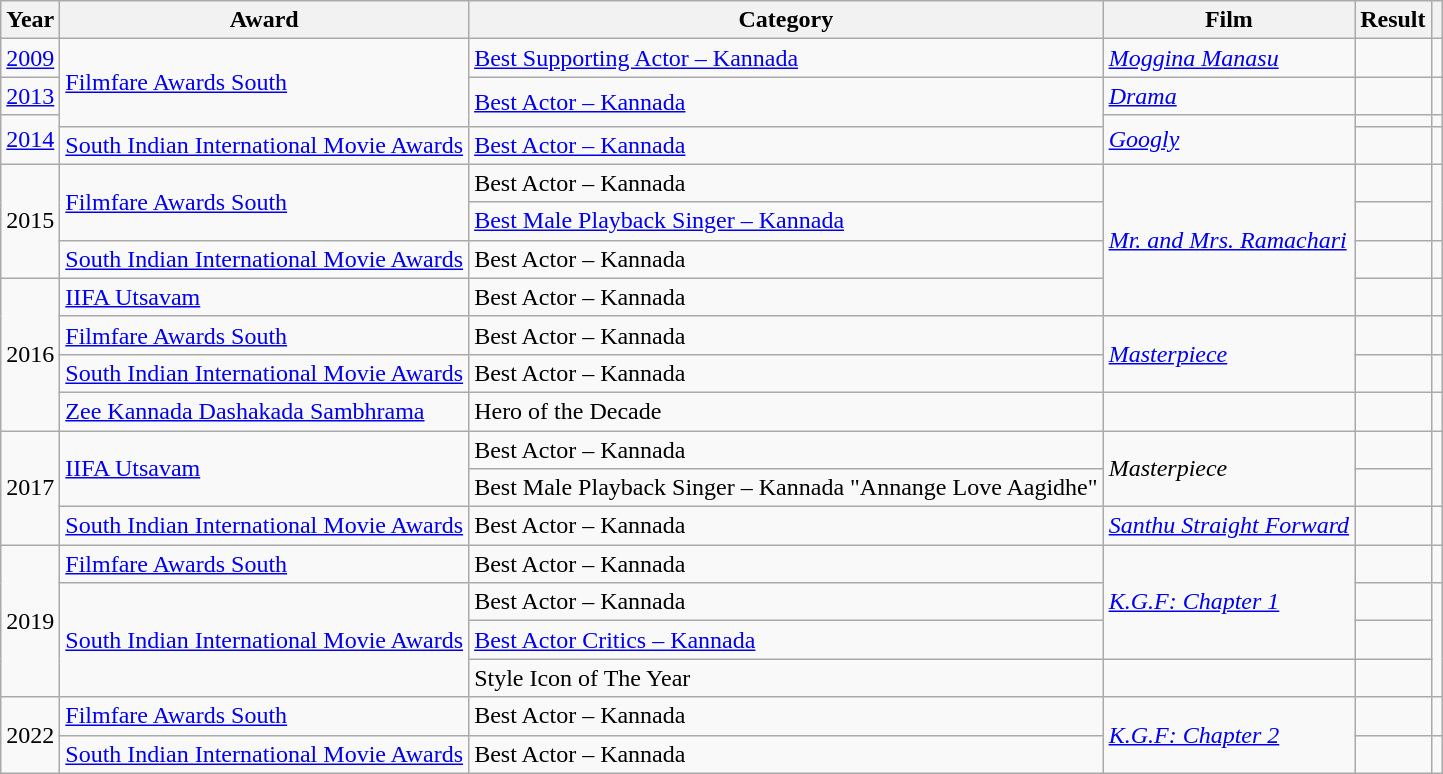<table class="wikitable sortable plainrowheaders">
<tr>
<th scope="col">Year</th>
<th scope="col">Award</th>
<th scope="col">Category</th>
<th scope="col">Film</th>
<th scope="col">Result</th>
<th scope="col" class="unsortable"></th>
</tr>
<tr>
<td><a href='#'>2009</a></td>
<td rowspan="3"><a href='#'>Filmfare Awards South</a></td>
<td><a href='#'>Best Supporting Actor – Kannada</a></td>
<td><em><a href='#'>Moggina Manasu</a></em></td>
<td></td>
<td style="text-align:center;"></td>
</tr>
<tr>
<td><a href='#'>2013</a></td>
<td rowspan="2"><a href='#'>Best Actor – Kannada</a></td>
<td><em><a href='#'>Drama</a></em></td>
<td></td>
<td style="text-align:center;"></td>
</tr>
<tr>
<td rowspan="2"><a href='#'>2014</a></td>
<td rowspan="2"><em><a href='#'>Googly</a></em></td>
<td></td>
<td style="text-align:center;"></td>
</tr>
<tr>
<td><a href='#'>South Indian International Movie Awards</a></td>
<td><a href='#'>Best Actor – Kannada</a></td>
<td></td>
<td style="text-align:center;"></td>
</tr>
<tr>
<td rowspan="3">2015</td>
<td rowspan="2"><a href='#'>Filmfare Awards South</a></td>
<td>Best Actor – Kannada</td>
<td rowspan="4"><em><a href='#'>Mr. and Mrs. Ramachari</a></em></td>
<td></td>
<td style="text-align:center;" rowspan="2"></td>
</tr>
<tr>
<td><a href='#'>Best Male Playback Singer – Kannada</a></td>
<td></td>
</tr>
<tr>
<td><a href='#'>South Indian International Movie Awards</a></td>
<td>Best Actor – Kannada</td>
<td></td>
<td style="text-align:center;"></td>
</tr>
<tr>
<td rowspan="4">2016</td>
<td><a href='#'>IIFA Utsavam</a></td>
<td>Best Actor – Kannada</td>
<td></td>
<td style="text-align:center;"></td>
</tr>
<tr>
<td><a href='#'>Filmfare Awards South</a></td>
<td>Best Actor – Kannada</td>
<td rowspan="2"><em><a href='#'>Masterpiece</a></em></td>
<td></td>
<td style="text-align:center;"></td>
</tr>
<tr>
<td><a href='#'>South Indian International Movie Awards</a></td>
<td>Best Actor – Kannada</td>
<td></td>
<td style="text-align:center;"></td>
</tr>
<tr>
<td><a href='#'>Zee Kannada Dashakada Sambhrama</a></td>
<td>Hero of the Decade</td>
<td></td>
<td></td>
<td style="text-align:center;"></td>
</tr>
<tr>
<td rowspan="3">2017</td>
<td rowspan="2"><a href='#'>IIFA Utsavam</a></td>
<td>Best Actor  – Kannada</td>
<td rowspan="2"><em>Masterpiece</em></td>
<td></td>
<td style="text-align:center;" rowspan="2"></td>
</tr>
<tr>
<td>Best Male Playback Singer – Kannada "Annange Love Aagidhe"</td>
<td></td>
</tr>
<tr>
<td><a href='#'>South Indian International Movie Awards</a></td>
<td>Best Actor – Kannada</td>
<td><em><a href='#'>Santhu Straight Forward</a></em></td>
<td></td>
<td style="text-align:center;"></td>
</tr>
<tr>
<td rowspan="4">2019</td>
<td><a href='#'>Filmfare Awards South</a></td>
<td>Best Actor – Kannada</td>
<td rowspan="3"><em><a href='#'>K.G.F: Chapter 1</a></em></td>
<td></td>
<td style="text-align:center;"></td>
</tr>
<tr>
<td rowspan="3"><a href='#'>South Indian International Movie Awards</a></td>
<td>Best Actor – Kannada</td>
<td></td>
<td style="text-align:center;" rowspan="3"></td>
</tr>
<tr>
<td><a href='#'>Best Actor Critics – Kannada</a></td>
<td></td>
</tr>
<tr>
<td>Style Icon of The Year</td>
<td></td>
<td></td>
</tr>
<tr>
<td rowspan="2">2022</td>
<td><a href='#'>Filmfare Awards South</a></td>
<td>Best Actor – Kannada</td>
<td rowspan="2"><em><a href='#'>K.G.F: Chapter 2</a></em></td>
<td></td>
<td style="text-align:center;"></td>
</tr>
<tr>
<td><a href='#'>South Indian International Movie Awards</a></td>
<td>Best Actor – Kannada</td>
<td></td>
<td style="text-align:center;"></td>
</tr>
</table>
